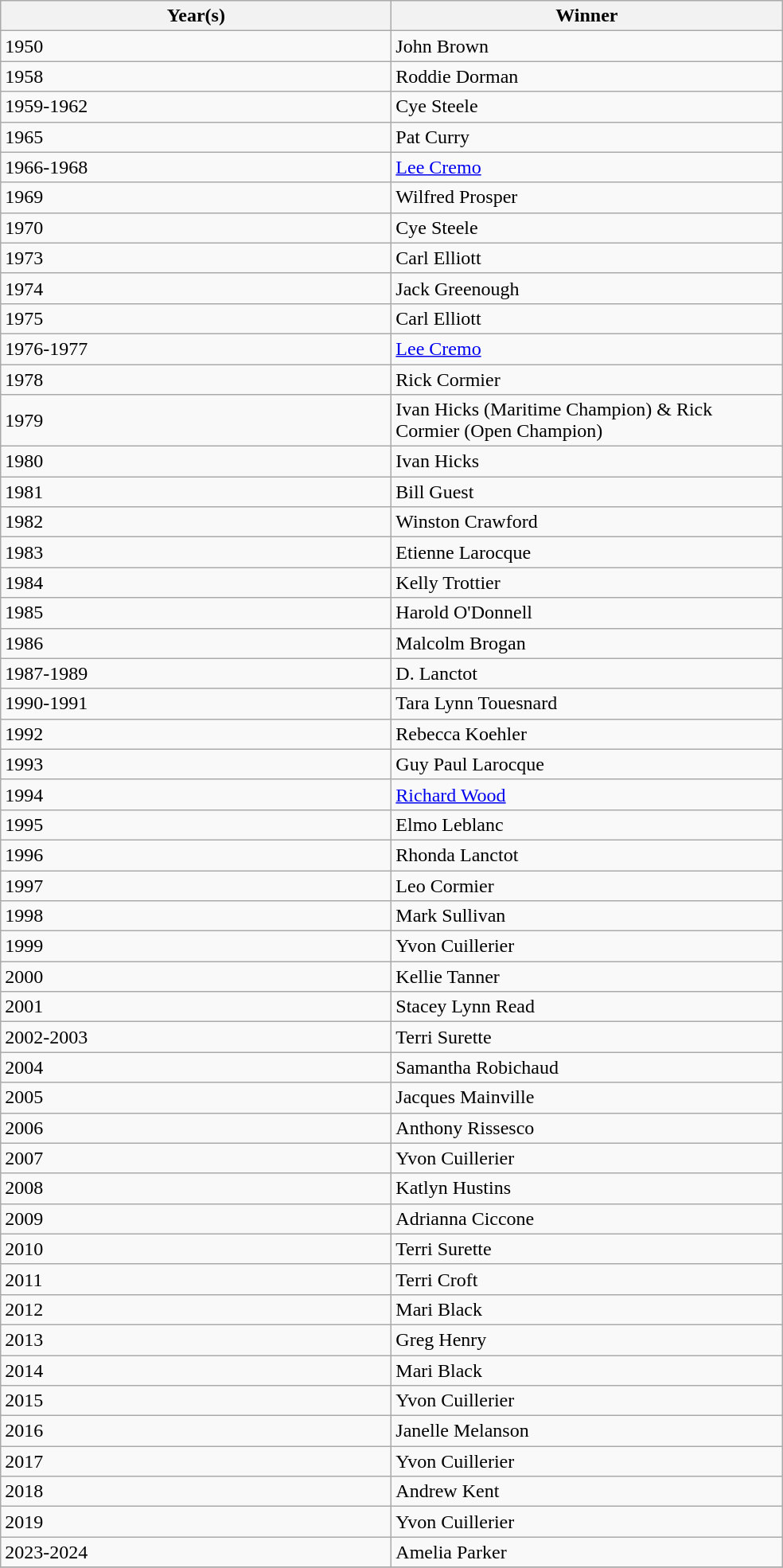<table class="wikitable " style="text-align: left;margin:0px;">
<tr>
<th style="width:20em;">Year(s)</th>
<th style="width:20em;">Winner</th>
</tr>
<tr>
<td>1950</td>
<td>John Brown</td>
</tr>
<tr>
<td>1958</td>
<td>Roddie Dorman</td>
</tr>
<tr>
<td>1959-1962</td>
<td>Cye Steele</td>
</tr>
<tr>
<td>1965</td>
<td>Pat Curry</td>
</tr>
<tr>
<td>1966-1968</td>
<td><a href='#'>Lee Cremo</a></td>
</tr>
<tr>
<td>1969</td>
<td>Wilfred Prosper </td>
</tr>
<tr>
<td>1970</td>
<td>Cye Steele</td>
</tr>
<tr>
<td>1973</td>
<td>Carl Elliott</td>
</tr>
<tr>
<td>1974</td>
<td>Jack Greenough</td>
</tr>
<tr>
<td>1975</td>
<td>Carl Elliott</td>
</tr>
<tr>
<td>1976-1977</td>
<td><a href='#'>Lee Cremo</a></td>
</tr>
<tr>
<td>1978</td>
<td>Rick Cormier</td>
</tr>
<tr>
<td>1979</td>
<td>Ivan Hicks (Maritime Champion) & Rick Cormier (Open Champion) </td>
</tr>
<tr>
<td>1980</td>
<td>Ivan Hicks</td>
</tr>
<tr>
<td>1981</td>
<td>Bill Guest</td>
</tr>
<tr>
<td>1982</td>
<td>Winston Crawford</td>
</tr>
<tr>
<td>1983</td>
<td>Etienne Larocque</td>
</tr>
<tr>
<td>1984</td>
<td>Kelly Trottier</td>
</tr>
<tr>
<td>1985</td>
<td>Harold O'Donnell</td>
</tr>
<tr>
<td>1986</td>
<td>Malcolm Brogan</td>
</tr>
<tr>
<td>1987-1989</td>
<td>D. Lanctot</td>
</tr>
<tr>
<td>1990-1991</td>
<td>Tara Lynn Touesnard</td>
</tr>
<tr>
<td>1992</td>
<td>Rebecca Koehler</td>
</tr>
<tr>
<td>1993</td>
<td>Guy Paul Larocque</td>
</tr>
<tr>
<td>1994</td>
<td><a href='#'>Richard Wood</a></td>
</tr>
<tr>
<td>1995</td>
<td>Elmo Leblanc</td>
</tr>
<tr>
<td>1996</td>
<td>Rhonda Lanctot</td>
</tr>
<tr>
<td>1997</td>
<td>Leo Cormier</td>
</tr>
<tr>
<td>1998</td>
<td>Mark Sullivan</td>
</tr>
<tr>
<td>1999</td>
<td>Yvon Cuillerier</td>
</tr>
<tr>
<td>2000</td>
<td>Kellie Tanner</td>
</tr>
<tr>
<td>2001</td>
<td>Stacey Lynn Read</td>
</tr>
<tr>
<td>2002-2003</td>
<td>Terri Surette</td>
</tr>
<tr>
<td>2004</td>
<td>Samantha Robichaud</td>
</tr>
<tr>
<td>2005</td>
<td>Jacques Mainville</td>
</tr>
<tr>
<td>2006</td>
<td>Anthony Rissesco</td>
</tr>
<tr>
<td>2007</td>
<td>Yvon Cuillerier</td>
</tr>
<tr>
<td>2008</td>
<td>Katlyn Hustins</td>
</tr>
<tr>
<td>2009</td>
<td>Adrianna Ciccone</td>
</tr>
<tr>
<td>2010</td>
<td>Terri Surette</td>
</tr>
<tr>
<td>2011</td>
<td>Terri Croft</td>
</tr>
<tr>
<td>2012</td>
<td>Mari Black</td>
</tr>
<tr>
<td>2013</td>
<td>Greg Henry</td>
</tr>
<tr>
<td>2014</td>
<td>Mari Black</td>
</tr>
<tr>
<td>2015</td>
<td>Yvon Cuillerier</td>
</tr>
<tr>
<td>2016</td>
<td>Janelle Melanson</td>
</tr>
<tr>
<td>2017</td>
<td>Yvon Cuillerier</td>
</tr>
<tr>
<td>2018</td>
<td>Andrew Kent</td>
</tr>
<tr>
<td>2019</td>
<td>Yvon Cuillerier</td>
</tr>
<tr>
<td>2023-2024</td>
<td>Amelia Parker</td>
</tr>
<tr>
</tr>
</table>
